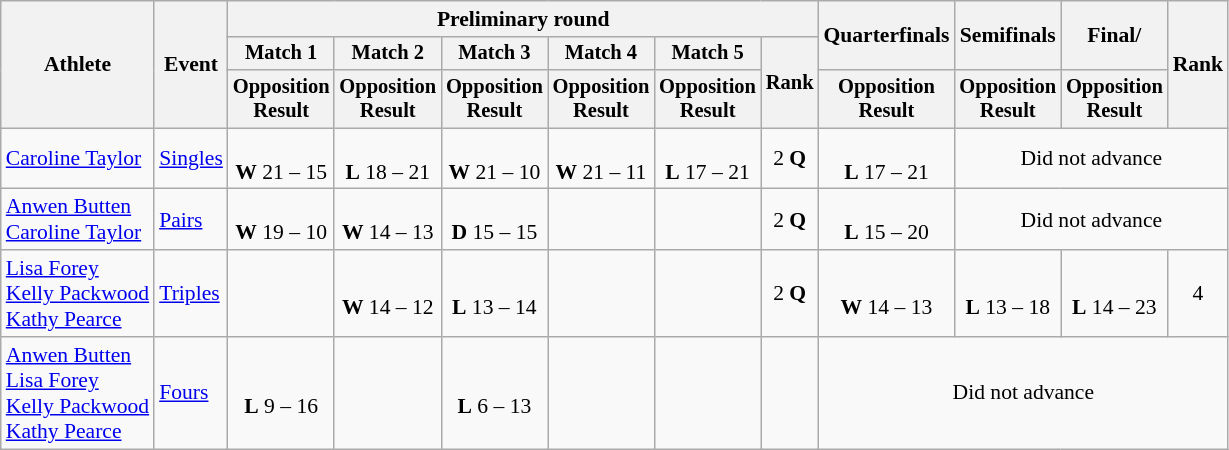<table class="wikitable" style="font-size:90%;">
<tr>
<th rowspan=3>Athlete</th>
<th rowspan=3>Event</th>
<th colspan=6>Preliminary round</th>
<th rowspan=2>Quarterfinals</th>
<th rowspan=2>Semifinals</th>
<th rowspan=2>Final/</th>
<th rowspan=3>Rank</th>
</tr>
<tr style="font-size:95%">
<th>Match 1</th>
<th>Match 2</th>
<th>Match 3</th>
<th>Match 4</th>
<th>Match 5</th>
<th rowspan=2>Rank</th>
</tr>
<tr style="font-size:95%">
<th>Opposition<br>Result</th>
<th>Opposition<br>Result</th>
<th>Opposition<br>Result</th>
<th>Opposition<br>Result</th>
<th>Opposition<br>Result</th>
<th>Opposition<br>Result</th>
<th>Opposition<br>Result</th>
<th>Opposition<br>Result</th>
</tr>
<tr align=center>
<td align=left><a href='#'>Caroline Taylor</a></td>
<td align=left><a href='#'>Singles</a></td>
<td><br><strong>W</strong> 21 – 15</td>
<td><br><strong>L</strong> 18 – 21</td>
<td><br><strong>W</strong> 21 – 10</td>
<td><br><strong>W</strong> 21 – 11</td>
<td><br><strong>L</strong> 17 – 21</td>
<td>2 <strong>Q</strong></td>
<td><br><strong>L</strong> 17 – 21</td>
<td colspan=3>Did not advance</td>
</tr>
<tr align=center>
<td align=left><a href='#'>Anwen Butten</a><br><a href='#'>Caroline Taylor</a></td>
<td align=left><a href='#'>Pairs</a></td>
<td><br><strong>W</strong> 19 – 10</td>
<td><br><strong>W</strong> 14 – 13</td>
<td><br><strong>D</strong> 15 – 15</td>
<td></td>
<td></td>
<td>2 <strong>Q</strong></td>
<td><br><strong>L</strong> 15 – 20</td>
<td colspan=3>Did not advance</td>
</tr>
<tr align=center>
<td align=left><a href='#'>Lisa Forey</a><br><a href='#'>Kelly Packwood</a><br><a href='#'>Kathy Pearce</a></td>
<td align=left><a href='#'>Triples</a></td>
<td></td>
<td><br><strong>W</strong> 14 – 12</td>
<td><br><strong>L</strong> 13 – 14</td>
<td></td>
<td></td>
<td>2 <strong>Q</strong></td>
<td><br><strong>W</strong> 14 – 13</td>
<td><br><strong>L</strong> 13 – 18</td>
<td><br><strong>L</strong> 14 – 23</td>
<td>4</td>
</tr>
<tr align=center>
<td align=left><a href='#'>Anwen Butten</a><br><a href='#'>Lisa Forey</a><br><a href='#'>Kelly Packwood</a><br><a href='#'>Kathy Pearce</a></td>
<td align=left><a href='#'>Fours</a></td>
<td><br><strong>L</strong> 9 – 16</td>
<td></td>
<td><br><strong>L</strong> 6 – 13</td>
<td></td>
<td></td>
<td></td>
<td colspan=4>Did not advance</td>
</tr>
</table>
